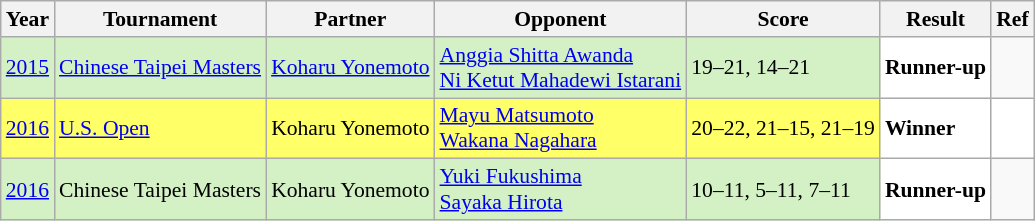<table class="sortable wikitable" style="font-size: 90%;">
<tr>
<th>Year</th>
<th>Tournament</th>
<th>Partner</th>
<th>Opponent</th>
<th>Score</th>
<th>Result</th>
<th>Ref</th>
</tr>
<tr style="background:#D4F1C5">
<td align="center"><a href='#'>2015</a></td>
<td align="left"><a href='#'>Chinese Taipei Masters</a></td>
<td align="left"> <a href='#'>Koharu Yonemoto</a></td>
<td align="left"> <a href='#'>Anggia Shitta Awanda</a> <br>  <a href='#'>Ni Ketut Mahadewi Istarani</a></td>
<td align="left">19–21, 14–21</td>
<td style="text-align:left; background:white"> <strong>Runner-up</strong></td>
</tr>
<tr style="background:#FFFF67">
<td align="center"><a href='#'>2016</a></td>
<td align="left"><a href='#'>U.S. Open</a></td>
<td align="left"> Koharu Yonemoto</td>
<td align="left"> <a href='#'>Mayu Matsumoto</a> <br>  <a href='#'>Wakana Nagahara</a></td>
<td align="left">20–22, 21–15, 21–19</td>
<td style="text-align:left; background:white"> <strong>Winner</strong></td>
<td style="text-align:center; background:white"></td>
</tr>
<tr style="background:#D4F1C5">
<td align="center"><a href='#'>2016</a></td>
<td align="left">Chinese Taipei Masters</td>
<td align="left"> Koharu Yonemoto</td>
<td align="left"> <a href='#'>Yuki Fukushima</a> <br>  <a href='#'>Sayaka Hirota</a></td>
<td align="left">10–11, 5–11, 7–11</td>
<td style="text-align:left; background:white"> <strong>Runner-up</strong></td>
</tr>
</table>
